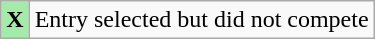<table class="wikitable">
<tr>
<td style="background-color:#A4EAA9; text-align:center;"><strong>X</strong></td>
<td>Entry selected but did not compete<br></td>
</tr>
</table>
